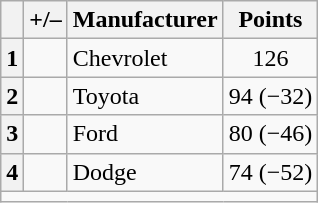<table class="wikitable">
<tr>
<th scope="col"></th>
<th scope="col">+/–</th>
<th scope="col">Manufacturer</th>
<th scope="col">Points</th>
</tr>
<tr>
<th scope="row">1</th>
<td align="left"></td>
<td>Chevrolet</td>
<td style="text-align:center;">126</td>
</tr>
<tr>
<th scope="row">2</th>
<td align="left"></td>
<td>Toyota</td>
<td style="text-align:center;">94 (−32)</td>
</tr>
<tr>
<th scope="row">3</th>
<td align="left"></td>
<td>Ford</td>
<td style="text-align:center;">80 (−46)</td>
</tr>
<tr>
<th scope="row">4</th>
<td align="left"></td>
<td>Dodge</td>
<td style="text-align:center;">74 (−52)</td>
</tr>
<tr class="sortbottom">
<td colspan="9"></td>
</tr>
</table>
